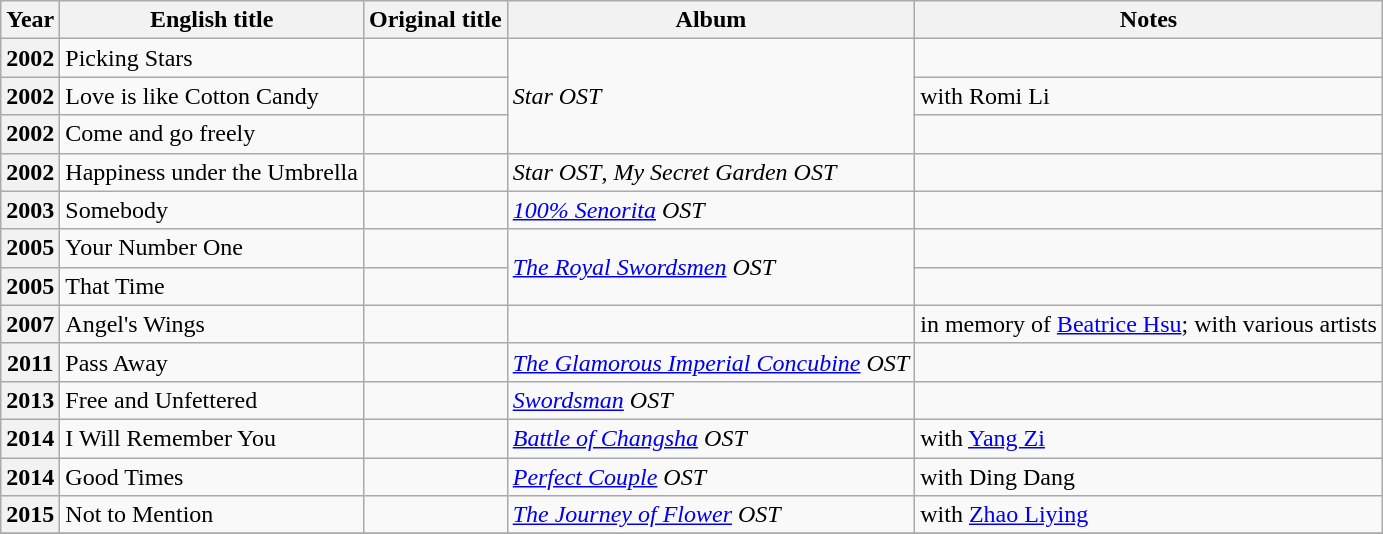<table class="wikitable plainrowheaders sortable">
<tr>
<th>Year</th>
<th>English title</th>
<th>Original title</th>
<th>Album</th>
<th class="unsortable">Notes</th>
</tr>
<tr>
<th scope="row">2002</th>
<td>Picking Stars</td>
<td></td>
<td rowspan=3><em>Star OST</em></td>
<td></td>
</tr>
<tr>
<th scope="row">2002</th>
<td>Love is like Cotton Candy</td>
<td></td>
<td>with Romi Li</td>
</tr>
<tr>
<th scope="row">2002</th>
<td>Come and go freely</td>
<td></td>
<td></td>
</tr>
<tr>
<th scope="row">2002</th>
<td>Happiness under the Umbrella</td>
<td></td>
<td><em>Star OST</em>, <em>My Secret Garden OST</em></td>
<td></td>
</tr>
<tr>
<th scope="row">2003</th>
<td>Somebody</td>
<td></td>
<td><em><a href='#'>100% Senorita</a> OST</em></td>
<td></td>
</tr>
<tr>
<th scope="row">2005</th>
<td>Your Number One</td>
<td></td>
<td rowspan=2><em><a href='#'>The Royal Swordsmen</a> OST</em></td>
<td></td>
</tr>
<tr>
<th scope="row">2005</th>
<td>That Time</td>
<td></td>
<td></td>
</tr>
<tr>
<th scope="row">2007</th>
<td>Angel's Wings</td>
<td></td>
<td></td>
<td>in memory of <a href='#'>Beatrice Hsu</a>; with various artists</td>
</tr>
<tr>
<th scope="row">2011</th>
<td>Pass Away</td>
<td></td>
<td><em><a href='#'>The Glamorous Imperial Concubine</a> OST</em></td>
<td></td>
</tr>
<tr>
<th scope="row">2013</th>
<td>Free and Unfettered</td>
<td></td>
<td><em><a href='#'>Swordsman</a> OST</em></td>
<td></td>
</tr>
<tr>
<th scope="row">2014</th>
<td>I Will Remember You</td>
<td></td>
<td><em><a href='#'>Battle of Changsha</a> OST</em></td>
<td>with <a href='#'>Yang Zi</a></td>
</tr>
<tr>
<th scope="row">2014</th>
<td>Good Times</td>
<td></td>
<td><em><a href='#'>Perfect Couple</a> OST</em></td>
<td>with Ding Dang</td>
</tr>
<tr>
<th scope="row">2015</th>
<td>Not to Mention</td>
<td></td>
<td><em><a href='#'>The Journey of Flower</a> OST</em></td>
<td>with <a href='#'>Zhao Liying</a></td>
</tr>
<tr>
</tr>
</table>
